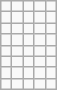<table class="wikitable letters-table">
<tr>
<td></td>
<td></td>
<td></td>
<td></td>
<td></td>
</tr>
<tr>
<td></td>
<td></td>
<td></td>
<td></td>
<td></td>
</tr>
<tr>
<td></td>
<td></td>
<td></td>
<td></td>
<td></td>
</tr>
<tr>
<td></td>
<td></td>
<td></td>
<td></td>
<td></td>
</tr>
<tr>
<td></td>
<td></td>
<td></td>
<td></td>
<td></td>
</tr>
<tr>
<td></td>
<td></td>
<td></td>
<td></td>
<td></td>
</tr>
<tr>
<td></td>
<td></td>
<td></td>
<td></td>
<td></td>
</tr>
<tr>
<td></td>
<td></td>
<td></td>
<td></td>
<td></td>
</tr>
</table>
